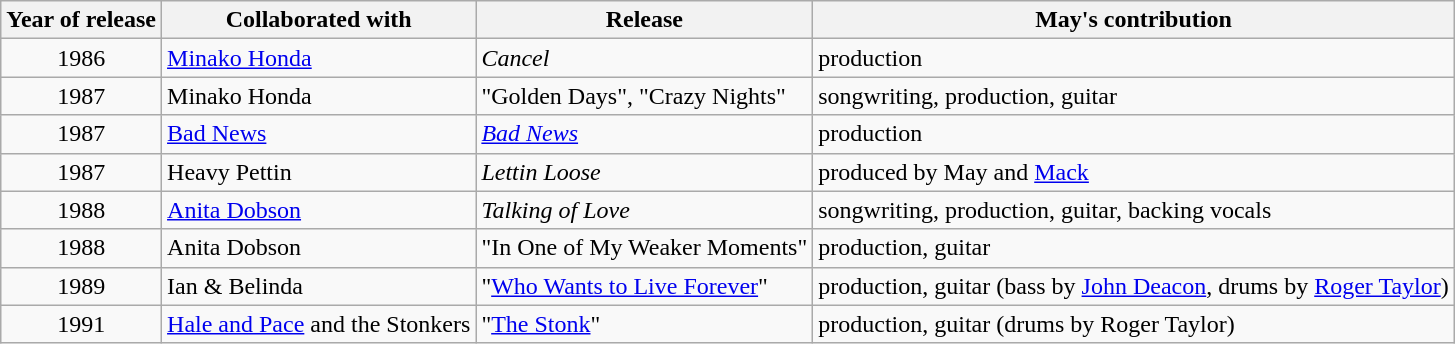<table class="wikitable">
<tr>
<th align="left">Year of release</th>
<th align="left">Collaborated with</th>
<th align="left">Release</th>
<th align="left">May's contribution</th>
</tr>
<tr>
<td style="text-align:center;">1986</td>
<td align="left"><a href='#'>Minako Honda</a></td>
<td align="left"><em>Cancel</em></td>
<td align="left">production</td>
</tr>
<tr>
<td style="text-align:center;">1987</td>
<td align="left">Minako Honda</td>
<td align="left">"Golden Days", "Crazy Nights"</td>
<td align="left">songwriting, production, guitar</td>
</tr>
<tr>
<td style="text-align:center;">1987</td>
<td align="left"><a href='#'>Bad News</a></td>
<td align="left"><em><a href='#'>Bad News</a></em></td>
<td align="left">production</td>
</tr>
<tr>
<td style="text-align:center;">1987</td>
<td align="left">Heavy Pettin</td>
<td align="left"><em>Lettin Loose</em></td>
<td align="left">produced by May and <a href='#'>Mack</a></td>
</tr>
<tr>
<td style="text-align:center;">1988</td>
<td align="left"><a href='#'>Anita Dobson</a></td>
<td align="left"><em>Talking of Love</em></td>
<td align="left">songwriting, production, guitar, backing vocals</td>
</tr>
<tr>
<td style="text-align:center;">1988</td>
<td align="left">Anita Dobson</td>
<td align="left">"In One of My Weaker Moments"</td>
<td align="left">production, guitar</td>
</tr>
<tr>
<td style="text-align:center;">1989</td>
<td align="left">Ian & Belinda</td>
<td align="left">"<a href='#'>Who Wants to Live Forever</a>"</td>
<td align="left">production, guitar (bass by <a href='#'>John Deacon</a>, drums by <a href='#'>Roger Taylor</a>)</td>
</tr>
<tr>
<td style="text-align:center;">1991</td>
<td align="left"><a href='#'>Hale and Pace</a> and the Stonkers</td>
<td align="left">"<a href='#'>The Stonk</a>"</td>
<td align="left">production, guitar (drums by Roger Taylor)</td>
</tr>
</table>
